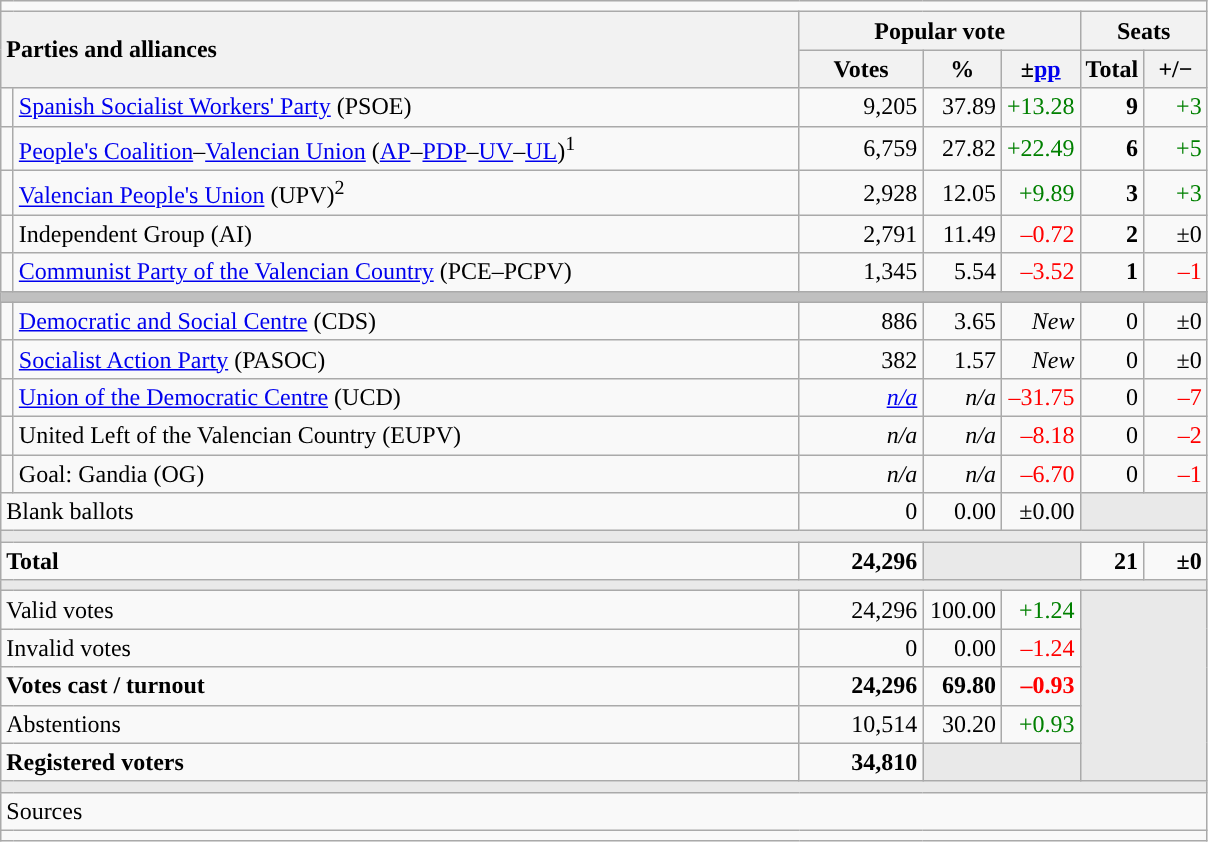<table class="wikitable" style="text-align:right;">
<tr>
<td colspan="7"></td>
</tr>
<tr>
<th style="text-align:left;" rowspan="2" colspan="2" width="525">Parties and alliances</th>
<th colspan="3">Popular vote</th>
<th colspan="2">Seats</th>
</tr>
<tr>
<th width="75">Votes</th>
<th width="45">%</th>
<th width="45">±<a href='#'>pp</a></th>
<th width="35">Total</th>
<th width="35">+/−</th>
</tr>
<tr>
<td width="1" style="color:inherit;background:"></td>
<td align="left"><a href='#'>Spanish Socialist Workers' Party</a> (PSOE)</td>
<td>9,205</td>
<td>37.89</td>
<td style="color:green;">+13.28</td>
<td><strong>9</strong></td>
<td style="color:green;">+3</td>
</tr>
<tr>
<td style="color:inherit;background:"></td>
<td align="left"><a href='#'>People's Coalition</a>–<a href='#'>Valencian Union</a> (<a href='#'>AP</a>–<a href='#'>PDP</a>–<a href='#'>UV</a>–<a href='#'>UL</a>)<sup>1</sup></td>
<td>6,759</td>
<td>27.82</td>
<td style="color:green;">+22.49</td>
<td><strong>6</strong></td>
<td style="color:green;">+5</td>
</tr>
<tr>
<td style="color:inherit;background:"></td>
<td align="left"><a href='#'>Valencian People's Union</a> (UPV)<sup>2</sup></td>
<td>2,928</td>
<td>12.05</td>
<td style="color:green;">+9.89</td>
<td><strong>3</strong></td>
<td style="color:green;">+3</td>
</tr>
<tr>
<td style="color:inherit;background:"></td>
<td align="left">Independent Group (AI)</td>
<td>2,791</td>
<td>11.49</td>
<td style="color:red;">–0.72</td>
<td><strong>2</strong></td>
<td>±0</td>
</tr>
<tr>
<td style="color:inherit;background:"></td>
<td align="left"><a href='#'>Communist Party of the Valencian Country</a> (PCE–PCPV)</td>
<td>1,345</td>
<td>5.54</td>
<td style="color:red;">–3.52</td>
<td><strong>1</strong></td>
<td style="color:red;">–1</td>
</tr>
<tr>
<td colspan="7" bgcolor="#C0C0C0"></td>
</tr>
<tr>
<td style="color:inherit;background:"></td>
<td align="left"><a href='#'>Democratic and Social Centre</a> (CDS)</td>
<td>886</td>
<td>3.65</td>
<td><em>New</em></td>
<td>0</td>
<td>±0</td>
</tr>
<tr>
<td style="color:inherit;background:"></td>
<td align="left"><a href='#'>Socialist Action Party</a> (PASOC)</td>
<td>382</td>
<td>1.57</td>
<td><em>New</em></td>
<td>0</td>
<td>±0</td>
</tr>
<tr>
<td style="color:inherit;background:"></td>
<td align="left"><a href='#'>Union of the Democratic Centre</a> (UCD)</td>
<td><em><a href='#'>n/a</a></em></td>
<td><em>n/a</em></td>
<td style="color:red;">–31.75</td>
<td>0</td>
<td style="color:red;">–7</td>
</tr>
<tr>
<td style="color:inherit;background:"></td>
<td align="left">United Left of the Valencian Country (EUPV)</td>
<td><em>n/a</em></td>
<td><em>n/a</em></td>
<td style="color:red;">–8.18</td>
<td>0</td>
<td style="color:red;">–2</td>
</tr>
<tr>
<td style="color:inherit;background:"></td>
<td align="left">Goal: Gandia (OG)</td>
<td><em>n/a</em></td>
<td><em>n/a</em></td>
<td style="color:red;">–6.70</td>
<td>0</td>
<td style="color:red;">–1</td>
</tr>
<tr>
<td align="left" colspan="2">Blank ballots</td>
<td>0</td>
<td>0.00</td>
<td>±0.00</td>
<td bgcolor="#E9E9E9" colspan="2"></td>
</tr>
<tr>
<td colspan="7" bgcolor="#E9E9E9"></td>
</tr>
<tr style="font-weight:bold;">
<td align="left" colspan="2">Total</td>
<td>24,296</td>
<td bgcolor="#E9E9E9" colspan="2"></td>
<td>21</td>
<td>±0</td>
</tr>
<tr>
<td colspan="7" bgcolor="#E9E9E9"></td>
</tr>
<tr>
<td align="left" colspan="2">Valid votes</td>
<td>24,296</td>
<td>100.00</td>
<td style="color:green;">+1.24</td>
<td bgcolor="#E9E9E9" colspan="2" rowspan="5"></td>
</tr>
<tr>
<td align="left" colspan="2">Invalid votes</td>
<td>0</td>
<td>0.00</td>
<td style="color:red;">–1.24</td>
</tr>
<tr style="font-weight:bold;">
<td align="left" colspan="2">Votes cast / turnout</td>
<td>24,296</td>
<td>69.80</td>
<td style="color:red;">–0.93</td>
</tr>
<tr>
<td align="left" colspan="2">Abstentions</td>
<td>10,514</td>
<td>30.20</td>
<td style="color:green;">+0.93</td>
</tr>
<tr style="font-weight:bold;">
<td align="left" colspan="2">Registered voters</td>
<td>34,810</td>
<td bgcolor="#E9E9E9" colspan="2"></td>
</tr>
<tr>
<td colspan="7" bgcolor="#E9E9E9"></td>
</tr>
<tr>
<td align="left" colspan="7">Sources</td>
</tr>
<tr>
<td colspan="7" style="text-align:left; max-width:790px;"></td>
</tr>
</table>
